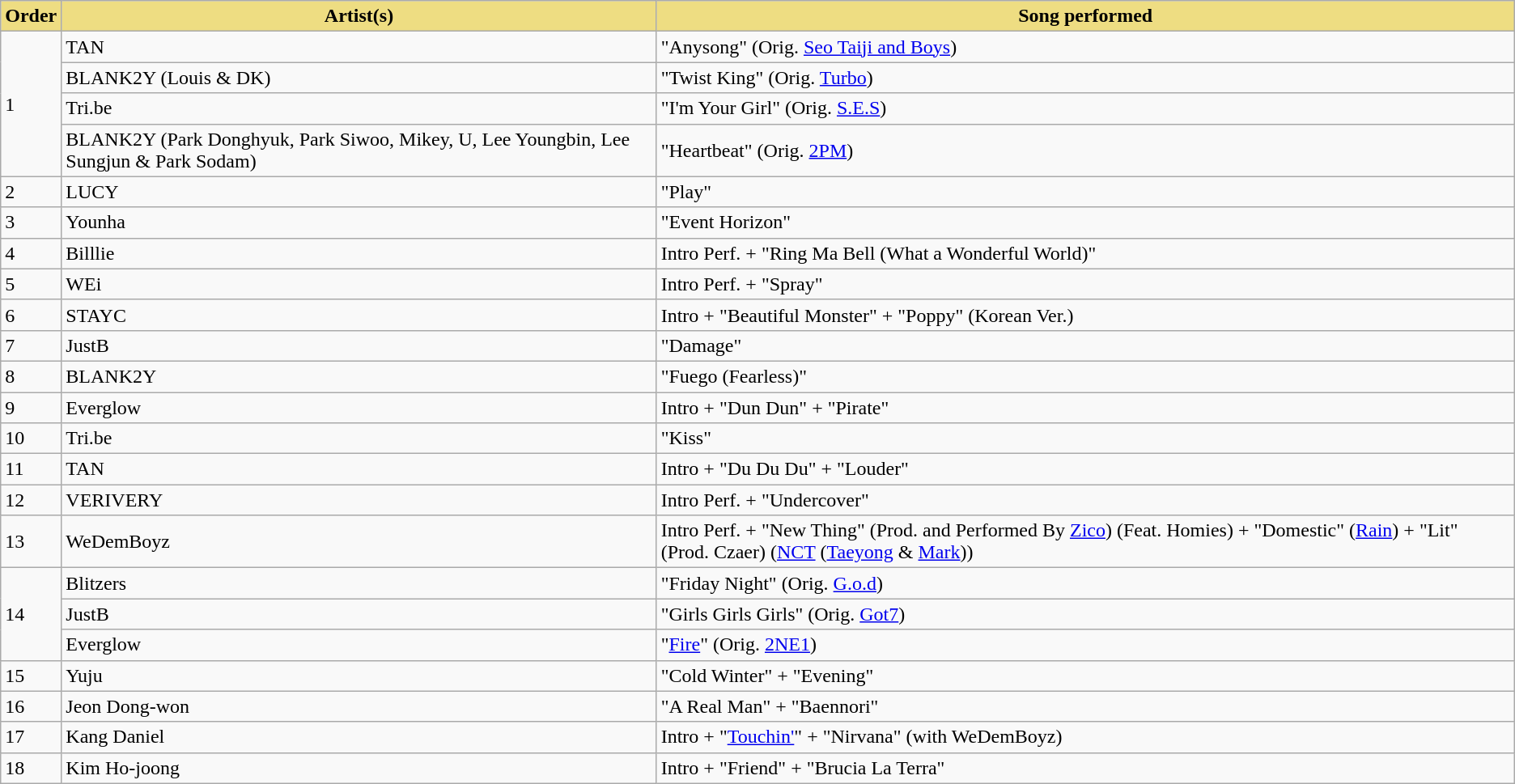<table class="wikitable">
<tr>
<th scope="col" style="background:#EEDD82">Order</th>
<th scope="col" style="background:#EEDD82">Artist(s)</th>
<th scope="col" style="background:#EEDD82">Song performed</th>
</tr>
<tr>
<td scope="row" rowspan="4">1</td>
<td>TAN</td>
<td>"Anysong" (Orig. <a href='#'>Seo Taiji and Boys</a>)</td>
</tr>
<tr>
<td>BLANK2Y (Louis & DK)</td>
<td>"Twist King" (Orig. <a href='#'>Turbo</a>)</td>
</tr>
<tr>
<td>Tri.be</td>
<td>"I'm Your Girl" (Orig. <a href='#'>S.E.S</a>)</td>
</tr>
<tr>
<td>BLANK2Y (Park Donghyuk, Park Siwoo, Mikey, U, Lee Youngbin, Lee Sungjun & Park Sodam)</td>
<td>"Heartbeat" (Orig. <a href='#'>2PM</a>)</td>
</tr>
<tr>
<td>2</td>
<td>LUCY</td>
<td>"Play"</td>
</tr>
<tr>
<td>3</td>
<td>Younha</td>
<td>"Event Horizon"</td>
</tr>
<tr>
<td>4</td>
<td>Billlie</td>
<td>Intro Perf. + "Ring Ma Bell (What a Wonderful World)"</td>
</tr>
<tr>
<td>5</td>
<td>WEi</td>
<td>Intro Perf. + "Spray"</td>
</tr>
<tr>
<td>6</td>
<td>STAYC</td>
<td>Intro + "Beautiful Monster" + "Poppy" (Korean Ver.)</td>
</tr>
<tr>
<td>7</td>
<td>JustB</td>
<td>"Damage"</td>
</tr>
<tr>
<td>8</td>
<td>BLANK2Y</td>
<td>"Fuego (Fearless)"</td>
</tr>
<tr>
<td>9</td>
<td>Everglow</td>
<td>Intro + "Dun Dun" + "Pirate"</td>
</tr>
<tr>
<td>10</td>
<td>Tri.be</td>
<td>"Kiss"</td>
</tr>
<tr>
<td>11</td>
<td>TAN</td>
<td>Intro + "Du Du Du" + "Louder"</td>
</tr>
<tr>
<td>12</td>
<td>VERIVERY</td>
<td>Intro Perf. + "Undercover"</td>
</tr>
<tr>
<td>13</td>
<td>WeDemBoyz</td>
<td>Intro Perf. + "New Thing" (Prod. and Performed By <a href='#'>Zico</a>) (Feat. Homies) + "Domestic" (<a href='#'>Rain</a>) + "Lit" (Prod. Czaer) (<a href='#'>NCT</a> (<a href='#'>Taeyong</a> & <a href='#'>Mark</a>))</td>
</tr>
<tr>
<td scope="row" rowspan="3">14</td>
<td>Blitzers</td>
<td>"Friday Night" (Orig. <a href='#'>G.o.d</a>)</td>
</tr>
<tr>
<td>JustB</td>
<td>"Girls Girls Girls" (Orig. <a href='#'>Got7</a>)</td>
</tr>
<tr>
<td>Everglow</td>
<td>"<a href='#'>Fire</a>" (Orig. <a href='#'>2NE1</a>)</td>
</tr>
<tr>
<td>15</td>
<td>Yuju</td>
<td>"Cold Winter" + "Evening"</td>
</tr>
<tr>
<td>16</td>
<td>Jeon Dong-won</td>
<td>"A Real Man" + "Baennori"</td>
</tr>
<tr>
<td>17</td>
<td>Kang Daniel</td>
<td>Intro + "<a href='#'>Touchin'</a>" + "Nirvana" (with WeDemBoyz)</td>
</tr>
<tr>
<td>18</td>
<td>Kim Ho-joong</td>
<td>Intro + "Friend" + "Brucia La Terra"</td>
</tr>
</table>
